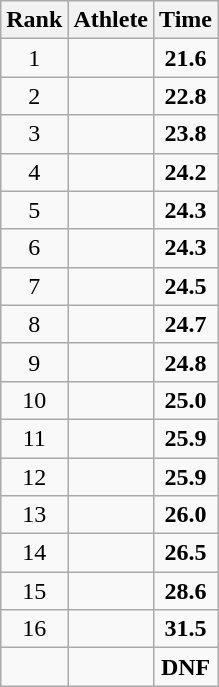<table class=wikitable style="text-align:center;">
<tr>
<th>Rank</th>
<th>Athlete</th>
<th>Time</th>
</tr>
<tr>
<td>1</td>
<td align=left></td>
<td><strong>21.6</strong></td>
</tr>
<tr>
<td>2</td>
<td align=left></td>
<td><strong>22.8</strong></td>
</tr>
<tr>
<td>3</td>
<td align=left></td>
<td><strong>23.8</strong></td>
</tr>
<tr>
<td>4</td>
<td align=left></td>
<td><strong>24.2</strong></td>
</tr>
<tr>
<td>5</td>
<td align=left></td>
<td><strong>24.3</strong></td>
</tr>
<tr>
<td>6</td>
<td align=left></td>
<td><strong>24.3</strong></td>
</tr>
<tr>
<td>7</td>
<td align=left></td>
<td><strong>24.5</strong></td>
</tr>
<tr>
<td>8</td>
<td align=left></td>
<td><strong>24.7</strong></td>
</tr>
<tr>
<td>9</td>
<td align=left></td>
<td><strong>24.8</strong></td>
</tr>
<tr>
<td>10</td>
<td align=left></td>
<td><strong>25.0</strong></td>
</tr>
<tr>
<td>11</td>
<td align=left></td>
<td><strong>25.9</strong></td>
</tr>
<tr>
<td>12</td>
<td align=left></td>
<td><strong>25.9</strong></td>
</tr>
<tr>
<td>13</td>
<td align=left></td>
<td><strong>26.0</strong></td>
</tr>
<tr>
<td>14</td>
<td align=left></td>
<td><strong>26.5</strong></td>
</tr>
<tr>
<td>15</td>
<td align=left></td>
<td><strong>28.6</strong></td>
</tr>
<tr>
<td>16</td>
<td align=left></td>
<td><strong>31.5</strong></td>
</tr>
<tr>
<td></td>
<td align=left></td>
<td><strong>DNF</strong></td>
</tr>
</table>
